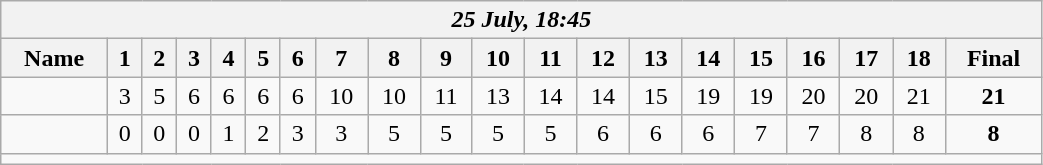<table class=wikitable style="text-align:center; width: 55%">
<tr>
<th colspan=21><em>25 July, 18:45</em></th>
</tr>
<tr>
<th>Name</th>
<th>1</th>
<th>2</th>
<th>3</th>
<th>4</th>
<th>5</th>
<th>6</th>
<th>7</th>
<th>8</th>
<th>9</th>
<th>10</th>
<th>11</th>
<th>12</th>
<th>13</th>
<th>14</th>
<th>15</th>
<th>16</th>
<th>17</th>
<th>18</th>
<th>Final</th>
</tr>
<tr>
<td align=left><strong></strong></td>
<td>3</td>
<td>5</td>
<td>6</td>
<td>6</td>
<td>6</td>
<td>6</td>
<td>10</td>
<td>10</td>
<td>11</td>
<td>13</td>
<td>14</td>
<td>14</td>
<td>15</td>
<td>19</td>
<td>19</td>
<td>20</td>
<td>20</td>
<td>21</td>
<td><strong>21</strong></td>
</tr>
<tr>
<td align=left></td>
<td>0</td>
<td>0</td>
<td>0</td>
<td>1</td>
<td>2</td>
<td>3</td>
<td>3</td>
<td>5</td>
<td>5</td>
<td>5</td>
<td>5</td>
<td>6</td>
<td>6</td>
<td>6</td>
<td>7</td>
<td>7</td>
<td>8</td>
<td>8</td>
<td><strong>8</strong></td>
</tr>
<tr>
<td colspan=21></td>
</tr>
</table>
